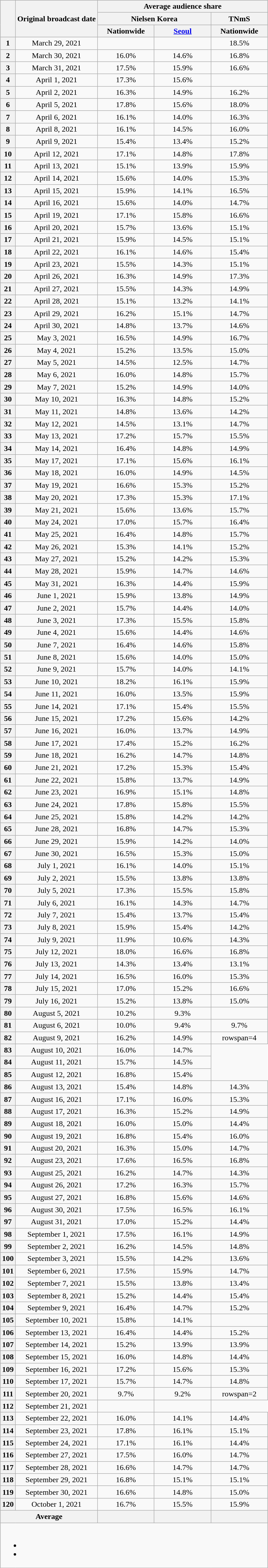<table class="wikitable" style="text-align:center;max-width:650px; margin-left: auto; margin-right: auto; border: none;">
<tr>
<th rowspan="3"></th>
<th rowspan="3">Original broadcast date</th>
<th colspan="3">Average audience share</th>
</tr>
<tr>
<th colspan="2">Nielsen Korea</th>
<th>TNmS</th>
</tr>
<tr>
<th width="110">Nationwide</th>
<th width="110"><a href='#'>Seoul</a></th>
<th width="110">Nationwide</th>
</tr>
<tr>
<th>1</th>
<td>March 29, 2021</td>
<td> </td>
<td> </td>
<td>18.5% </td>
</tr>
<tr>
<th>2</th>
<td>March 30, 2021</td>
<td>16.0% </td>
<td>14.6% </td>
<td>16.8% </td>
</tr>
<tr>
<th>3</th>
<td>March 31, 2021</td>
<td>17.5% </td>
<td>15.9% </td>
<td>16.6% </td>
</tr>
<tr>
<th>4</th>
<td>April 1, 2021</td>
<td>17.3% </td>
<td>15.6% </td>
<td> </td>
</tr>
<tr>
<th>5</th>
<td>April 2, 2021</td>
<td>16.3% </td>
<td>14.9% </td>
<td>16.2% </td>
</tr>
<tr>
<th>6</th>
<td>April 5, 2021</td>
<td>17.8% </td>
<td>15.6% </td>
<td>18.0% </td>
</tr>
<tr>
<th>7</th>
<td>April 6, 2021</td>
<td>16.1% </td>
<td>14.0% </td>
<td>16.3% </td>
</tr>
<tr>
<th>8</th>
<td>April 8, 2021</td>
<td>16.1% </td>
<td>14.5% </td>
<td>16.0% </td>
</tr>
<tr>
<th>9</th>
<td>April 9, 2021</td>
<td>15.4% </td>
<td>13.4% </td>
<td>15.2% </td>
</tr>
<tr>
<th>10</th>
<td>April 12, 2021</td>
<td>17.1% </td>
<td>14.8% </td>
<td>17.8% </td>
</tr>
<tr>
<th>11</th>
<td>April 13, 2021</td>
<td>15.1% </td>
<td>13.9% </td>
<td>15.9% </td>
</tr>
<tr>
<th>12</th>
<td>April 14, 2021</td>
<td>15.6% </td>
<td>14.0% </td>
<td>15.3% </td>
</tr>
<tr>
<th>13</th>
<td>April 15, 2021</td>
<td>15.9% </td>
<td>14.1% </td>
<td>16.5% </td>
</tr>
<tr>
<th>14</th>
<td>April 16, 2021</td>
<td>15.6% </td>
<td>14.0% </td>
<td>14.7% </td>
</tr>
<tr>
<th>15</th>
<td>April 19, 2021</td>
<td>17.1% </td>
<td>15.8% </td>
<td>16.6% </td>
</tr>
<tr>
<th>16</th>
<td>April 20, 2021</td>
<td>15.7% </td>
<td>13.6% </td>
<td>15.1% </td>
</tr>
<tr>
<th>17</th>
<td>April 21, 2021</td>
<td>15.9% </td>
<td>14.5% </td>
<td>15.1% </td>
</tr>
<tr>
<th>18</th>
<td>April 22, 2021</td>
<td>16.1% </td>
<td>14.6% </td>
<td>15.4% </td>
</tr>
<tr>
<th>19</th>
<td>April 23, 2021</td>
<td>15.5% </td>
<td>14.3% </td>
<td>15.1% </td>
</tr>
<tr>
<th>20</th>
<td>April 26, 2021</td>
<td>16.3% </td>
<td>14.9% </td>
<td>17.3% </td>
</tr>
<tr>
<th>21</th>
<td>April 27, 2021</td>
<td>15.5% </td>
<td>14.3% </td>
<td>14.9% </td>
</tr>
<tr>
<th>22</th>
<td>April 28, 2021</td>
<td>15.1% </td>
<td>13.2% </td>
<td>14.1% </td>
</tr>
<tr>
<th>23</th>
<td>April 29, 2021</td>
<td>16.2% </td>
<td>15.1% </td>
<td>14.7% </td>
</tr>
<tr>
<th>24</th>
<td>April 30, 2021</td>
<td>14.8% </td>
<td>13.7% </td>
<td>14.6% </td>
</tr>
<tr>
<th>25</th>
<td>May 3, 2021</td>
<td>16.5% </td>
<td>14.9% </td>
<td>16.7% </td>
</tr>
<tr>
<th>26</th>
<td>May 4, 2021</td>
<td>15.2% </td>
<td>13.5% </td>
<td>15.0% </td>
</tr>
<tr>
<th>27</th>
<td>May 5, 2021</td>
<td>14.5% </td>
<td>12.5% </td>
<td>14.7% </td>
</tr>
<tr>
<th>28</th>
<td>May 6, 2021</td>
<td>16.0% </td>
<td>14.8% </td>
<td>15.7% </td>
</tr>
<tr>
<th>29</th>
<td>May 7, 2021</td>
<td>15.2% </td>
<td>14.9% </td>
<td>14.0% </td>
</tr>
<tr>
<th>30</th>
<td>May 10, 2021</td>
<td>16.3% </td>
<td>14.8% </td>
<td>15.2% </td>
</tr>
<tr>
<th>31</th>
<td>May 11, 2021</td>
<td>14.8% </td>
<td>13.6% </td>
<td>14.2% </td>
</tr>
<tr>
<th>32</th>
<td>May 12, 2021</td>
<td>14.5% </td>
<td>13.1% </td>
<td>14.7% </td>
</tr>
<tr>
<th>33</th>
<td>May 13, 2021</td>
<td>17.2% </td>
<td>15.7% </td>
<td>15.5% </td>
</tr>
<tr>
<th>34</th>
<td>May 14, 2021</td>
<td>16.4% </td>
<td>14.8% </td>
<td>14.9% </td>
</tr>
<tr>
<th>35</th>
<td>May 17, 2021</td>
<td>17.1% </td>
<td>15.6% </td>
<td>16.1% </td>
</tr>
<tr>
<th>36</th>
<td>May 18, 2021</td>
<td>16.0% </td>
<td>14.9% </td>
<td>14.5% </td>
</tr>
<tr>
<th>37</th>
<td>May 19, 2021</td>
<td>16.6% </td>
<td>15.3% </td>
<td>15.2% </td>
</tr>
<tr>
<th>38</th>
<td>May 20, 2021</td>
<td>17.3% </td>
<td>15.3% </td>
<td>17.1% </td>
</tr>
<tr>
<th>39</th>
<td>May 21, 2021</td>
<td>15.6% </td>
<td>13.6% </td>
<td>15.7% </td>
</tr>
<tr>
<th>40</th>
<td>May 24, 2021</td>
<td>17.0% </td>
<td>15.7% </td>
<td>16.4% </td>
</tr>
<tr>
<th>41</th>
<td>May 25, 2021</td>
<td>16.4% </td>
<td>14.8% </td>
<td>15.7% </td>
</tr>
<tr>
<th>42</th>
<td>May 26, 2021</td>
<td>15.3% </td>
<td>14.1% </td>
<td>15.2% </td>
</tr>
<tr>
<th>43</th>
<td>May 27, 2021</td>
<td>15.2% </td>
<td>14.2% </td>
<td>15.3% </td>
</tr>
<tr>
<th>44</th>
<td>May 28, 2021</td>
<td>15.9% </td>
<td>14.7% </td>
<td>14.6% </td>
</tr>
<tr>
<th>45</th>
<td>May 31, 2021</td>
<td>16.3% </td>
<td>14.4% </td>
<td>15.9% </td>
</tr>
<tr>
<th>46</th>
<td>June 1, 2021</td>
<td>15.9% </td>
<td>13.8% </td>
<td>14.9% </td>
</tr>
<tr>
<th>47</th>
<td>June 2, 2021</td>
<td>15.7% </td>
<td>14.4% </td>
<td>14.0% </td>
</tr>
<tr>
<th>48</th>
<td>June 3, 2021</td>
<td>17.3% </td>
<td>15.5% </td>
<td>15.8% </td>
</tr>
<tr>
<th>49</th>
<td>June 4, 2021</td>
<td>15.6% </td>
<td>14.4% </td>
<td>14.6% </td>
</tr>
<tr>
<th>50</th>
<td>June 7, 2021</td>
<td>16.4% </td>
<td>14.6% </td>
<td>15.8% </td>
</tr>
<tr>
<th>51</th>
<td>June 8, 2021</td>
<td>15.6% </td>
<td>14.0% </td>
<td>15.0% </td>
</tr>
<tr>
<th>52</th>
<td>June 9, 2021</td>
<td>15.7% </td>
<td>14.0% </td>
<td>14.1% </td>
</tr>
<tr>
<th>53</th>
<td>June 10, 2021</td>
<td>18.2% </td>
<td>16.1% </td>
<td>15.9% </td>
</tr>
<tr>
<th>54</th>
<td>June 11, 2021</td>
<td>16.0% </td>
<td>13.5% </td>
<td>15.9% </td>
</tr>
<tr>
<th>55</th>
<td>June 14, 2021</td>
<td>17.1% </td>
<td>15.4% </td>
<td>15.5% </td>
</tr>
<tr>
<th>56</th>
<td>June 15, 2021</td>
<td>17.2% </td>
<td>15.6% </td>
<td>14.2% </td>
</tr>
<tr>
<th>57</th>
<td>June 16, 2021</td>
<td>16.0% </td>
<td>13.7% </td>
<td>14.9% </td>
</tr>
<tr>
<th>58</th>
<td>June 17, 2021</td>
<td>17.4% </td>
<td>15.2% </td>
<td>16.2% </td>
</tr>
<tr>
<th>59</th>
<td>June 18, 2021</td>
<td>16.2% </td>
<td>14.7% </td>
<td>14.8% </td>
</tr>
<tr>
<th>60</th>
<td>June 21, 2021</td>
<td>17.2% </td>
<td>15.3% </td>
<td>15.4% </td>
</tr>
<tr>
<th>61</th>
<td>June 22, 2021</td>
<td>15.8% </td>
<td>13.7% </td>
<td>14.9% </td>
</tr>
<tr>
<th>62</th>
<td>June 23, 2021</td>
<td>16.9% </td>
<td>15.1% </td>
<td>14.8% </td>
</tr>
<tr>
<th>63</th>
<td>June 24, 2021</td>
<td>17.8% </td>
<td>15.8% </td>
<td>15.5% </td>
</tr>
<tr>
<th>64</th>
<td>June 25, 2021</td>
<td>15.8% </td>
<td>14.2% </td>
<td>14.2% </td>
</tr>
<tr>
<th>65</th>
<td>June 28, 2021</td>
<td>16.8% </td>
<td>14.7% </td>
<td>15.3% </td>
</tr>
<tr>
<th>66</th>
<td>June 29, 2021</td>
<td>15.9% </td>
<td>14.2% </td>
<td>14.0% </td>
</tr>
<tr>
<th>67</th>
<td>June 30, 2021</td>
<td>16.5% </td>
<td>15.3% </td>
<td>15.0% </td>
</tr>
<tr>
<th>68</th>
<td>July 1, 2021</td>
<td>16.1% </td>
<td>14.0% </td>
<td>15.1% </td>
</tr>
<tr>
<th>69</th>
<td>July 2, 2021</td>
<td>15.5% </td>
<td>13.8% </td>
<td>13.8% </td>
</tr>
<tr>
<th>70</th>
<td>July 5, 2021</td>
<td>17.3% </td>
<td>15.5% </td>
<td>15.8% </td>
</tr>
<tr>
<th>71</th>
<td>July 6, 2021</td>
<td>16.1% </td>
<td>14.3% </td>
<td>14.7% </td>
</tr>
<tr>
<th>72</th>
<td>July 7, 2021</td>
<td>15.4% </td>
<td>13.7% </td>
<td>15.4% </td>
</tr>
<tr>
<th>73</th>
<td>July 8, 2021</td>
<td>15.9% </td>
<td>15.4% </td>
<td>14.2% </td>
</tr>
<tr>
<th>74</th>
<td>July 9, 2021</td>
<td>11.9% </td>
<td>10.6% </td>
<td>14.3% </td>
</tr>
<tr>
<th>75</th>
<td>July 12, 2021</td>
<td>18.0% </td>
<td>16.6% </td>
<td>16.8% </td>
</tr>
<tr>
<th>76</th>
<td>July 13, 2021</td>
<td>14.3% </td>
<td>13.4% </td>
<td>13.1% </td>
</tr>
<tr>
<th>77</th>
<td>July 14, 2021</td>
<td>16.5% </td>
<td>16.0% </td>
<td>15.3% </td>
</tr>
<tr>
<th>78</th>
<td>July 15, 2021</td>
<td>17.0% </td>
<td>15.2% </td>
<td>16.6% </td>
</tr>
<tr>
<th>79</th>
<td>July 16, 2021</td>
<td>15.2% </td>
<td>13.8% </td>
<td>15.0% </td>
</tr>
<tr>
<th>80</th>
<td>August 5, 2021</td>
<td>10.2% </td>
<td>9.3% </td>
<td> </td>
</tr>
<tr>
<th>81</th>
<td>August 6, 2021</td>
<td>10.0% </td>
<td>9.4% </td>
<td>9.7% </td>
</tr>
<tr>
<th>82</th>
<td>August 9, 2021</td>
<td>16.2% </td>
<td>14.9% </td>
<td>rowspan=4 </td>
</tr>
<tr>
<th>83</th>
<td>August 10, 2021</td>
<td>16.0% </td>
<td>14.7% </td>
</tr>
<tr>
<th>84</th>
<td>August 11, 2021</td>
<td>15.7% </td>
<td>14.5% </td>
</tr>
<tr>
<th>85</th>
<td>August 12, 2021</td>
<td>16.8% </td>
<td>15.4% </td>
</tr>
<tr>
<th>86</th>
<td>August 13, 2021</td>
<td>15.4% </td>
<td>14.8% </td>
<td>14.3% </td>
</tr>
<tr>
<th>87</th>
<td>August 16, 2021</td>
<td>17.1% </td>
<td>16.0% </td>
<td>15.3% </td>
</tr>
<tr>
<th>88</th>
<td>August 17, 2021</td>
<td>16.3% </td>
<td>15.2% </td>
<td>14.9% </td>
</tr>
<tr>
<th>89</th>
<td>August 18, 2021</td>
<td>16.0% </td>
<td>15.0% </td>
<td>14.4% </td>
</tr>
<tr>
<th>90</th>
<td>August 19, 2021</td>
<td>16.8% </td>
<td>15.4% </td>
<td>16.0% </td>
</tr>
<tr>
<th>91</th>
<td>August 20, 2021</td>
<td>16.3% </td>
<td>15.0% </td>
<td>14.7% </td>
</tr>
<tr>
<th>92</th>
<td>August 23, 2021</td>
<td>17.6% </td>
<td>16.5% </td>
<td>16.8% </td>
</tr>
<tr>
<th>93</th>
<td>August 25, 2021</td>
<td>16.2% </td>
<td>14.7% </td>
<td>14.3% </td>
</tr>
<tr>
<th>94</th>
<td>August 26, 2021</td>
<td>17.2% </td>
<td>16.3% </td>
<td>15.7% </td>
</tr>
<tr>
<th>95</th>
<td>August 27, 2021</td>
<td>16.8% </td>
<td>15.6% </td>
<td>14.6% </td>
</tr>
<tr>
<th>96</th>
<td>August 30, 2021</td>
<td>17.5% </td>
<td>16.5% </td>
<td>16.1% </td>
</tr>
<tr>
<th>97</th>
<td>August 31, 2021</td>
<td>17.0% </td>
<td>15.2% </td>
<td>14.4% </td>
</tr>
<tr>
<th>98</th>
<td>September 1, 2021</td>
<td>17.5% </td>
<td>16.1% </td>
<td>14.9% </td>
</tr>
<tr>
<th>99</th>
<td>September 2, 2021</td>
<td>16.2% </td>
<td>14.5% </td>
<td>14.8% </td>
</tr>
<tr>
<th>100</th>
<td>September 3, 2021</td>
<td>15.5% </td>
<td>14.2% </td>
<td>13.6% </td>
</tr>
<tr>
<th>101</th>
<td>September 6, 2021</td>
<td>17.5% </td>
<td>15.9% </td>
<td>14.7% </td>
</tr>
<tr>
<th>102</th>
<td>September 7, 2021</td>
<td>15.5% </td>
<td>13.8% </td>
<td>13.4% </td>
</tr>
<tr>
<th>103</th>
<td>September 8, 2021</td>
<td>15.2% </td>
<td>14.4% </td>
<td>15.4% </td>
</tr>
<tr>
<th>104</th>
<td>September 9, 2021</td>
<td>16.4% </td>
<td>14.7% </td>
<td>15.2% </td>
</tr>
<tr>
<th>105</th>
<td>September 10, 2021</td>
<td>15.8% </td>
<td>14.1% </td>
<td></td>
</tr>
<tr>
<th>106</th>
<td>September 13, 2021</td>
<td>16.4% </td>
<td>14.4% </td>
<td>15.2% </td>
</tr>
<tr>
<th>107</th>
<td>September 14, 2021</td>
<td>15.2% </td>
<td>13.9% </td>
<td>13.9% </td>
</tr>
<tr>
<th>108</th>
<td>September 15, 2021</td>
<td>16.0% </td>
<td>14.8% </td>
<td>14.4% </td>
</tr>
<tr>
<th>109</th>
<td>September 16, 2021</td>
<td>17.2% </td>
<td>15.6% </td>
<td>15.3% </td>
</tr>
<tr>
<th>110</th>
<td>September 17, 2021</td>
<td>15.7% </td>
<td>14.7% </td>
<td>14.8% </td>
</tr>
<tr>
<th>111</th>
<td>September 20, 2021</td>
<td>9.7% </td>
<td>9.2% </td>
<td>rowspan=2</td>
</tr>
<tr>
<th>112</th>
<td>September 21, 2021</td>
<td> </td>
<td> </td>
</tr>
<tr>
<th>113</th>
<td>September 22, 2021</td>
<td>16.0% </td>
<td>14.1% </td>
<td>14.4% </td>
</tr>
<tr>
<th>114</th>
<td>September 23, 2021</td>
<td>17.8% </td>
<td>16.1% </td>
<td>15.1% </td>
</tr>
<tr>
<th>115</th>
<td>September 24, 2021</td>
<td>17.1% </td>
<td>16.1% </td>
<td>14.4% </td>
</tr>
<tr>
<th>116</th>
<td>September 27, 2021</td>
<td>17.5% </td>
<td>16.0% </td>
<td>14.7% </td>
</tr>
<tr>
<th>117</th>
<td>September 28, 2021</td>
<td>16.6% </td>
<td>14.7% </td>
<td>14.7% </td>
</tr>
<tr>
<th>118</th>
<td>September 29, 2021</td>
<td>16.8% </td>
<td>15.1% </td>
<td>15.1% </td>
</tr>
<tr>
<th>119</th>
<td>September 30, 2021</td>
<td>16.6% </td>
<td>14.8% </td>
<td>15.0% </td>
</tr>
<tr>
<th>120</th>
<td>October 1, 2021</td>
<td>16.7% </td>
<td>15.5% </td>
<td>15.9% </td>
</tr>
<tr>
<th colspan="2">Average</th>
<th></th>
<th></th>
<th></th>
</tr>
<tr>
<td colspan="5"><br><ul><li></li><li></li></ul></td>
</tr>
</table>
